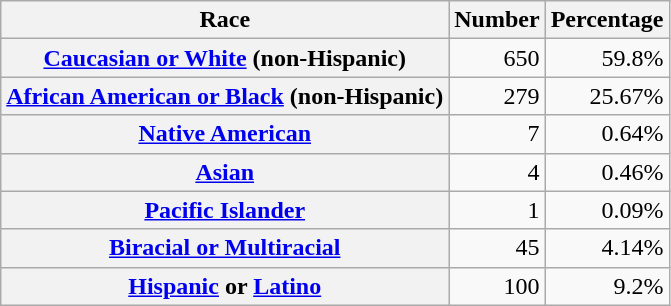<table class="wikitable" style="text-align:right">
<tr>
<th scope="col">Race</th>
<th scope="col">Number</th>
<th scope="col">Percentage</th>
</tr>
<tr>
<th scope="row"><a href='#'>Caucasian or White</a> (non-Hispanic)</th>
<td>650</td>
<td>59.8%</td>
</tr>
<tr>
<th scope="row"><a href='#'>African American or Black</a> (non-Hispanic)</th>
<td>279</td>
<td>25.67%</td>
</tr>
<tr>
<th scope="row"><a href='#'>Native American</a></th>
<td>7</td>
<td>0.64%</td>
</tr>
<tr>
<th scope="row"><a href='#'>Asian</a></th>
<td>4</td>
<td>0.46%</td>
</tr>
<tr>
<th scope="row"><a href='#'>Pacific Islander</a></th>
<td>1</td>
<td>0.09%</td>
</tr>
<tr>
<th scope="row"><a href='#'>Biracial or Multiracial</a></th>
<td>45</td>
<td>4.14%</td>
</tr>
<tr>
<th scope="row"><a href='#'>Hispanic</a> or <a href='#'>Latino</a></th>
<td>100</td>
<td>9.2%</td>
</tr>
</table>
